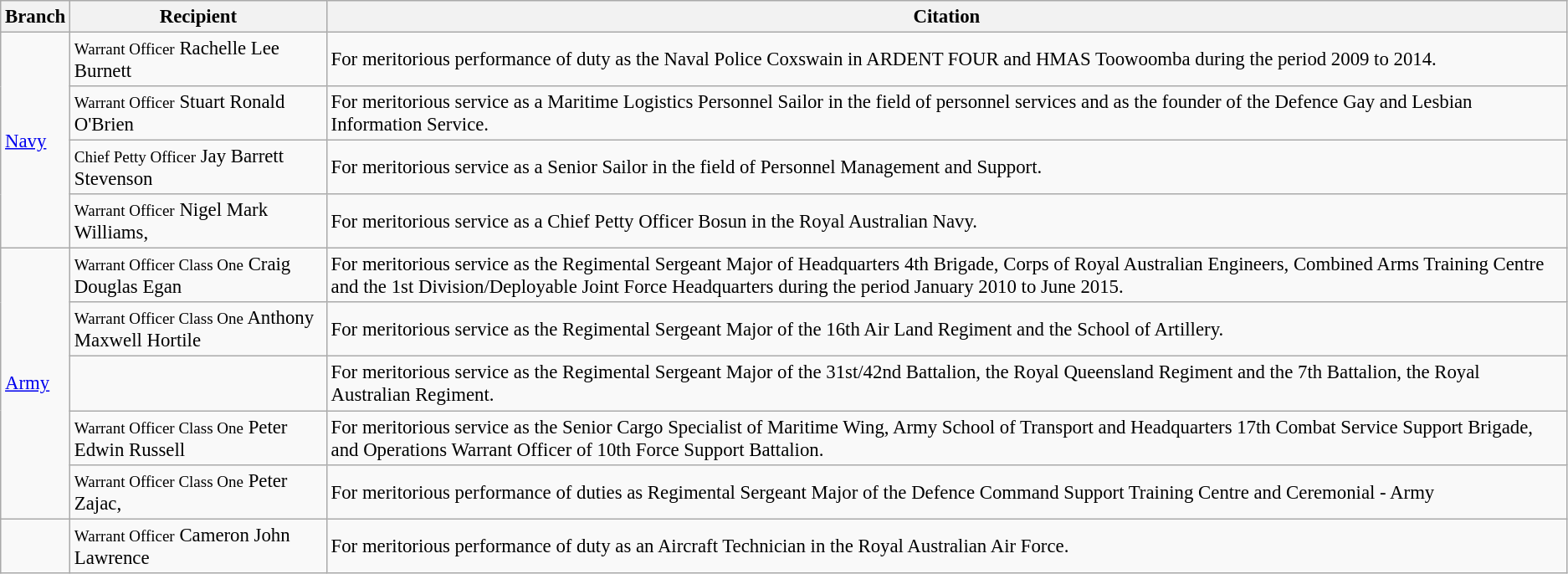<table class="wikitable" style="font-size:95%;">
<tr>
<th>Branch</th>
<th>Recipient</th>
<th>Citation</th>
</tr>
<tr>
<td rowspan="4"><a href='#'>Navy</a></td>
<td><small>Warrant Officer</small> Rachelle Lee Burnett</td>
<td>For meritorious performance of duty as the Naval Police Coxswain in ARDENT FOUR and HMAS Toowoomba during the period 2009 to 2014.</td>
</tr>
<tr>
<td><small>Warrant Officer</small> Stuart Ronald O'Brien</td>
<td>For meritorious service as a Maritime Logistics Personnel Sailor in the field of personnel services and as the founder of the Defence Gay and Lesbian Information Service.</td>
</tr>
<tr>
<td><small>Chief Petty Officer</small> Jay Barrett Stevenson</td>
<td>For meritorious service as a Senior Sailor in the field of Personnel Management and Support.</td>
</tr>
<tr>
<td><small>Warrant Officer</small> Nigel Mark Williams, </td>
<td>For meritorious service as a Chief Petty Officer Bosun in the Royal Australian Navy.</td>
</tr>
<tr>
<td rowspan="5"><a href='#'>Army</a></td>
<td><small>Warrant Officer Class One</small> Craig Douglas Egan</td>
<td>For meritorious service as the Regimental Sergeant Major of Headquarters 4th Brigade, Corps of Royal Australian Engineers, Combined Arms Training Centre and the 1st Division/Deployable Joint Force Headquarters during the period January 2010 to June 2015.</td>
</tr>
<tr>
<td><small>Warrant Officer Class One</small> Anthony Maxwell Hortile</td>
<td>For meritorious service as the Regimental Sergeant Major of the 16th Air Land Regiment and the School of Artillery.</td>
</tr>
<tr>
<td></td>
<td>For meritorious service as the Regimental Sergeant Major of the 31st/42nd Battalion, the Royal Queensland Regiment and the 7th Battalion, the Royal Australian Regiment.</td>
</tr>
<tr>
<td><small>Warrant Officer Class One</small> Peter Edwin Russell</td>
<td>For meritorious service as the Senior Cargo Specialist of Maritime Wing, Army School of Transport and Headquarters 17th Combat Service Support Brigade, and Operations Warrant Officer of 10th Force Support Battalion.</td>
</tr>
<tr>
<td><small>Warrant Officer Class One</small> Peter Zajac, </td>
<td>For meritorious performance of duties as Regimental Sergeant Major of the Defence Command Support Training Centre and Ceremonial - Army</td>
</tr>
<tr>
<td></td>
<td><small>Warrant Officer</small> Cameron John Lawrence</td>
<td>For meritorious performance of duty as an Aircraft Technician in the Royal Australian Air Force.</td>
</tr>
</table>
